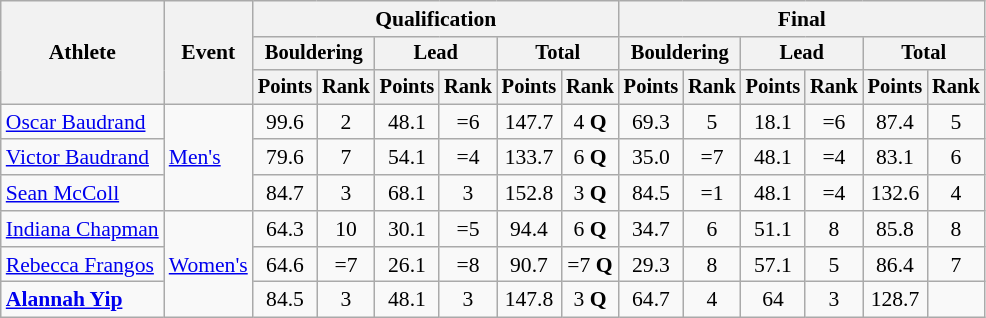<table class=wikitable style=font-size:90%;text-align:center>
<tr>
<th rowspan=3>Athlete</th>
<th rowspan=3>Event</th>
<th colspan=6>Qualification</th>
<th colspan=6>Final</th>
</tr>
<tr style=font-size:95%>
<th colspan=2>Bouldering</th>
<th colspan=2>Lead</th>
<th colspan=2>Total</th>
<th colspan=2>Bouldering</th>
<th colspan=2>Lead</th>
<th colspan=2>Total</th>
</tr>
<tr style=font-size:95%>
<th>Points</th>
<th>Rank</th>
<th>Points</th>
<th>Rank</th>
<th>Points</th>
<th>Rank</th>
<th>Points</th>
<th>Rank</th>
<th>Points</th>
<th>Rank</th>
<th>Points</th>
<th>Rank</th>
</tr>
<tr>
<td align=left><a href='#'>Oscar Baudrand</a></td>
<td align=left rowspan=3><a href='#'>Men's</a></td>
<td>99.6</td>
<td>2</td>
<td>48.1</td>
<td>=6</td>
<td>147.7</td>
<td>4 <strong>Q</strong></td>
<td>69.3</td>
<td>5</td>
<td>18.1</td>
<td>=6</td>
<td>87.4</td>
<td>5</td>
</tr>
<tr>
<td align=left><a href='#'>Victor Baudrand</a></td>
<td>79.6</td>
<td>7</td>
<td>54.1</td>
<td>=4</td>
<td>133.7</td>
<td>6 <strong>Q</strong></td>
<td>35.0</td>
<td>=7</td>
<td>48.1</td>
<td>=4</td>
<td>83.1</td>
<td>6</td>
</tr>
<tr>
<td align=left><a href='#'>Sean McColl</a></td>
<td>84.7</td>
<td>3</td>
<td>68.1</td>
<td>3</td>
<td>152.8</td>
<td>3 <strong>Q</strong></td>
<td>84.5</td>
<td>=1</td>
<td>48.1</td>
<td>=4</td>
<td>132.6</td>
<td>4</td>
</tr>
<tr>
<td align=left><a href='#'>Indiana Chapman</a></td>
<td align=left rowspan=3><a href='#'>Women's</a></td>
<td>64.3</td>
<td>10</td>
<td>30.1</td>
<td>=5</td>
<td>94.4</td>
<td>6 <strong>Q</strong></td>
<td>34.7</td>
<td>6</td>
<td>51.1</td>
<td>8</td>
<td>85.8</td>
<td>8</td>
</tr>
<tr>
<td align=left><a href='#'>Rebecca Frangos</a></td>
<td>64.6</td>
<td>=7</td>
<td>26.1</td>
<td>=8</td>
<td>90.7</td>
<td>=7 <strong>Q</strong></td>
<td>29.3</td>
<td>8</td>
<td>57.1</td>
<td>5</td>
<td>86.4</td>
<td>7</td>
</tr>
<tr>
<td align=left><strong><a href='#'>Alannah Yip</a></strong></td>
<td>84.5</td>
<td>3</td>
<td>48.1</td>
<td>3</td>
<td>147.8</td>
<td>3 <strong>Q</strong></td>
<td>64.7</td>
<td>4</td>
<td>64</td>
<td>3</td>
<td>128.7</td>
<td></td>
</tr>
</table>
